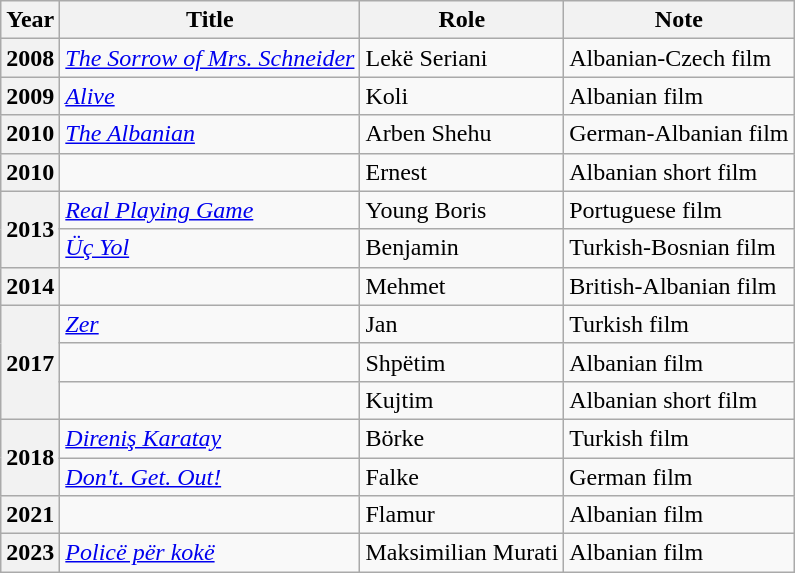<table class="wikitable plainrowheaders sortable">
<tr>
<th scope="col">Year</th>
<th scope="col">Title</th>
<th scope="col">Role</th>
<th scope="col" class="unsortable">Note</th>
</tr>
<tr>
<th scope="row">2008</th>
<td><em><a href='#'>The Sorrow of Mrs. Schneider</a></em></td>
<td>Lekë Seriani</td>
<td>Albanian-Czech film</td>
</tr>
<tr>
<th scope="row">2009</th>
<td><em><a href='#'>Alive</a></em></td>
<td>Koli</td>
<td>Albanian film</td>
</tr>
<tr>
<th scope="row">2010</th>
<td><em><a href='#'>The Albanian</a></em></td>
<td>Arben Shehu</td>
<td>German-Albanian film</td>
</tr>
<tr>
<th scope="row">2010</th>
<td><em></em></td>
<td>Ernest</td>
<td>Albanian short film</td>
</tr>
<tr>
<th scope="row" rowspan="2">2013</th>
<td><em><a href='#'>Real Playing Game</a></em></td>
<td>Young Boris</td>
<td>Portuguese film</td>
</tr>
<tr>
<td><em><a href='#'>Üç Yol</a></em></td>
<td>Benjamin</td>
<td>Turkish-Bosnian film</td>
</tr>
<tr>
<th scope="row">2014</th>
<td><em></em></td>
<td>Mehmet</td>
<td>British-Albanian film</td>
</tr>
<tr>
<th scope="row" rowspan="3">2017</th>
<td><em><a href='#'>Zer</a></em></td>
<td>Jan</td>
<td>Turkish film</td>
</tr>
<tr>
<td><em></em></td>
<td>Shpëtim</td>
<td>Albanian film</td>
</tr>
<tr>
<td><em></em></td>
<td>Kujtim</td>
<td>Albanian short film</td>
</tr>
<tr>
<th scope="row" rowspan="2">2018</th>
<td><em><a href='#'>Direniş Karatay</a></em></td>
<td>Börke</td>
<td>Turkish film</td>
</tr>
<tr>
<td><em><a href='#'>Don't. Get. Out!</a></em></td>
<td>Falke</td>
<td>German film</td>
</tr>
<tr>
<th scope="row">2021</th>
<td><em></em></td>
<td>Flamur</td>
<td>Albanian film</td>
</tr>
<tr>
<th scope="row">2023</th>
<td><em><a href='#'>Policë për kokë</a></em></td>
<td>Maksimilian Murati</td>
<td>Albanian film</td>
</tr>
</table>
